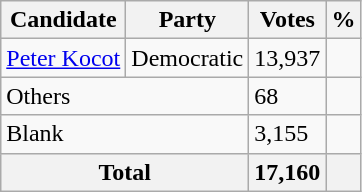<table class="wikitable">
<tr>
<th>Candidate</th>
<th>Party</th>
<th>Votes</th>
<th>%</th>
</tr>
<tr>
<td><a href='#'>Peter Kocot</a></td>
<td>Democratic</td>
<td>13,937</td>
<td></td>
</tr>
<tr>
<td colspan = 2>Others</td>
<td>68</td>
<td></td>
</tr>
<tr>
<td colspan = 2>Blank</td>
<td>3,155</td>
<td></td>
</tr>
<tr>
<th colspan = 2>Total</th>
<th>17,160</th>
<th></th>
</tr>
</table>
